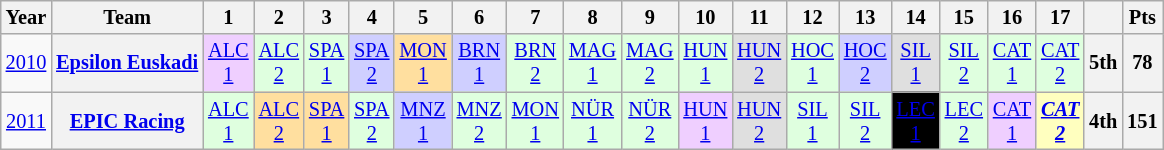<table class="wikitable" style="text-align:center; font-size:85%">
<tr>
<th>Year</th>
<th>Team</th>
<th>1</th>
<th>2</th>
<th>3</th>
<th>4</th>
<th>5</th>
<th>6</th>
<th>7</th>
<th>8</th>
<th>9</th>
<th>10</th>
<th>11</th>
<th>12</th>
<th>13</th>
<th>14</th>
<th>15</th>
<th>16</th>
<th>17</th>
<th></th>
<th>Pts</th>
</tr>
<tr>
<td><a href='#'>2010</a></td>
<th nowrap><a href='#'>Epsilon Euskadi</a></th>
<td style="background:#EFCFFF;"><a href='#'>ALC<br>1</a><br></td>
<td style="background:#DFFFDF;"><a href='#'>ALC<br>2</a><br></td>
<td style="background:#DFFFDF;"><a href='#'>SPA<br>1</a><br></td>
<td style="background:#CFCFFF;"><a href='#'>SPA<br>2</a><br></td>
<td style="background:#FFDF9F;"><a href='#'>MON<br>1</a><br></td>
<td style="background:#CFCFFF;"><a href='#'>BRN<br>1</a><br></td>
<td style="background:#DFFFDF;"><a href='#'>BRN<br>2</a><br></td>
<td style="background:#DFFFDF;"><a href='#'>MAG<br>1</a><br></td>
<td style="background:#DFFFDF;"><a href='#'>MAG<br>2</a><br></td>
<td style="background:#DFFFDF;"><a href='#'>HUN<br>1</a><br></td>
<td style="background:#DFDFDF;"><a href='#'>HUN<br>2</a><br></td>
<td style="background:#DFFFDF;"><a href='#'>HOC<br>1</a><br></td>
<td style="background:#CFCFFF;"><a href='#'>HOC<br>2</a><br></td>
<td style="background:#DFDFDF;"><a href='#'>SIL<br>1</a><br></td>
<td style="background:#DFFFDF;"><a href='#'>SIL<br>2</a><br></td>
<td style="background:#DFFFDF;"><a href='#'>CAT<br>1</a><br></td>
<td style="background:#DFFFDF;"><a href='#'>CAT<br>2</a><br></td>
<th>5th</th>
<th>78</th>
</tr>
<tr>
<td><a href='#'>2011</a></td>
<th nowrap><a href='#'>EPIC Racing</a></th>
<td style="background:#DFFFDF;"><a href='#'>ALC<br>1</a><br></td>
<td style="background:#FFDF9F;"><a href='#'>ALC<br>2</a><br></td>
<td style="background:#FFDF9F;"><a href='#'>SPA<br>1</a><br></td>
<td style="background:#DFFFDF;"><a href='#'>SPA<br>2</a><br></td>
<td style="background:#CFCFFF;"><a href='#'>MNZ<br>1</a><br></td>
<td style="background:#DFFFDF;"><a href='#'>MNZ<br>2</a><br></td>
<td style="background:#DFFFDF;"><a href='#'>MON<br>1</a><br></td>
<td style="background:#DFFFDF;"><a href='#'>NÜR<br>1</a><br></td>
<td style="background:#DFFFDF;"><a href='#'>NÜR<br>2</a><br></td>
<td style="background:#EFCFFF;"><a href='#'>HUN<br>1</a><br></td>
<td style="background:#DFDFDF;"><a href='#'>HUN<br>2</a><br></td>
<td style="background:#DFFFDF;"><a href='#'>SIL<br>1</a><br></td>
<td style="background:#DFFFDF;"><a href='#'>SIL<br>2</a><br></td>
<td style="background:#000000; color:white"><a href='#'><span>LEC<br>1</span></a><br></td>
<td style="background:#DFFFDF;"><a href='#'>LEC<br>2</a><br></td>
<td style="background:#EFCFFF;"><a href='#'>CAT<br>1</a><br></td>
<td style="background:#FFFFBF;"><strong><em><a href='#'>CAT<br>2</a></em></strong><br></td>
<th>4th</th>
<th>151</th>
</tr>
</table>
